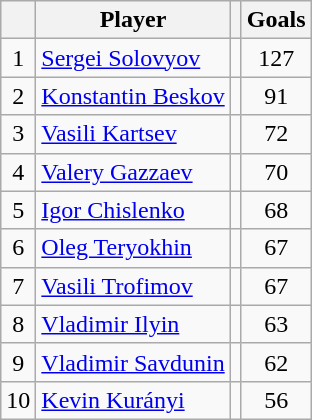<table class="wikitable sortable" style="text-align:center;margin-left:1em">
<tr>
<th scope=col></th>
<th scope=col>Player</th>
<th scope=col></th>
<th scope=col>Goals</th>
</tr>
<tr>
<td>1</td>
<td style="text-align:left;"><a href='#'>Sergei Solovyov</a></td>
<td></td>
<td>127</td>
</tr>
<tr>
<td>2</td>
<td style="text-align:left;"><a href='#'>Konstantin Beskov</a></td>
<td> </td>
<td>91</td>
</tr>
<tr>
<td>3</td>
<td style="text-align:left;"><a href='#'>Vasili Kartsev</a></td>
<td></td>
<td>72</td>
</tr>
<tr>
<td>4</td>
<td style="text-align:left;"><a href='#'>Valery Gazzaev</a></td>
<td> </td>
<td>70</td>
</tr>
<tr>
<td>5</td>
<td style="text-align:left;"><a href='#'>Igor Chislenko</a></td>
<td> </td>
<td>68</td>
</tr>
<tr>
<td>6</td>
<td style="text-align:left;"><a href='#'>Oleg Teryokhin</a></td>
<td> </td>
<td>67</td>
</tr>
<tr>
<td>7</td>
<td style="text-align:left;"><a href='#'>Vasili Trofimov</a></td>
<td> </td>
<td>67</td>
</tr>
<tr>
<td>8</td>
<td style="text-align:left;"><a href='#'>Vladimir Ilyin</a></td>
<td> </td>
<td>63</td>
</tr>
<tr>
<td>9</td>
<td style="text-align:left;"><a href='#'>Vladimir Savdunin</a></td>
<td> </td>
<td>62</td>
</tr>
<tr>
<td>10</td>
<td style="text-align:left;"><a href='#'>Kevin Kurányi</a></td>
<td></td>
<td>56</td>
</tr>
</table>
